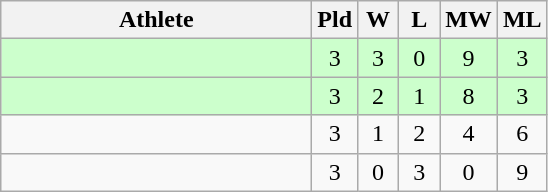<table class="wikitable" style="text-align:center">
<tr>
<th width=200>Athlete</th>
<th width=20>Pld</th>
<th width=20>W</th>
<th width=20>L</th>
<th width=20>MW</th>
<th width=20>ML</th>
</tr>
<tr bgcolor="ccffcc">
<td style="text-align:left"></td>
<td>3</td>
<td>3</td>
<td>0</td>
<td>9</td>
<td>3</td>
</tr>
<tr bgcolor="ccffcc">
<td style="text-align:left"></td>
<td>3</td>
<td>2</td>
<td>1</td>
<td>8</td>
<td>3</td>
</tr>
<tr>
<td style="text-align:left"></td>
<td>3</td>
<td>1</td>
<td>2</td>
<td>4</td>
<td>6</td>
</tr>
<tr>
<td style="text-align:left"></td>
<td>3</td>
<td>0</td>
<td>3</td>
<td>0</td>
<td>9</td>
</tr>
</table>
